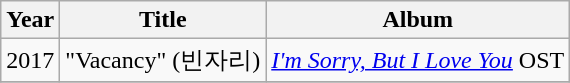<table class="wikitable" style="text-align: center;">
<tr>
<th>Year</th>
<th>Title</th>
<th>Album</th>
</tr>
<tr>
<td>2017</td>
<td>"Vacancy" (빈자리)</td>
<td><em><a href='#'>I'm Sorry, But I Love You</a></em> OST</td>
</tr>
<tr>
</tr>
</table>
